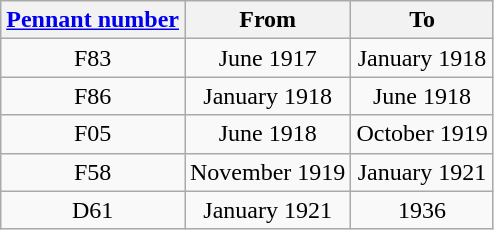<table class="wikitable" style="text-align:center">
<tr>
<th><a href='#'>Pennant number</a></th>
<th>From</th>
<th>To</th>
</tr>
<tr>
<td>F83</td>
<td>June 1917</td>
<td>January 1918</td>
</tr>
<tr>
<td>F86</td>
<td>January 1918</td>
<td>June 1918</td>
</tr>
<tr>
<td>F05</td>
<td>June 1918</td>
<td>October 1919</td>
</tr>
<tr>
<td>F58</td>
<td>November 1919</td>
<td>January 1921</td>
</tr>
<tr>
<td>D61</td>
<td>January 1921</td>
<td>1936</td>
</tr>
</table>
